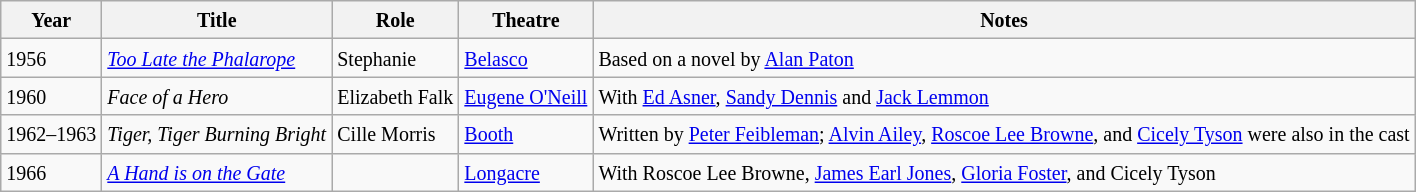<table class="wikitable">
<tr>
<th><small>Year</small></th>
<th><small>Title</small></th>
<th><small>Role</small></th>
<th><small>Theatre</small></th>
<th><small>Notes</small></th>
</tr>
<tr>
<td><small>1956</small></td>
<td><em><a href='#'><small>Too Late the Phalarope</small></a></em></td>
<td><small>Stephanie</small></td>
<td><a href='#'><small>Belasco</small></a></td>
<td><small>Based on a novel by <a href='#'>Alan Paton</a></small></td>
</tr>
<tr>
<td><small>1960</small></td>
<td><em><small>Face of a Hero</small></em></td>
<td><small>Elizabeth Falk</small></td>
<td><a href='#'><small>Eugene O'Neill</small></a></td>
<td><small>With <a href='#'>Ed Asner</a>, <a href='#'>Sandy Dennis</a> and <a href='#'>Jack Lemmon</a></small></td>
</tr>
<tr>
<td><small>1962–1963</small></td>
<td><em><small>Tiger, Tiger Burning Bright</small></em></td>
<td><small>Cille Morris</small></td>
<td><a href='#'><small>Booth</small></a></td>
<td><small>Written by <a href='#'>Peter Feibleman</a>; <a href='#'>Alvin Ailey</a>, <a href='#'>Roscoe Lee Browne</a>, and <a href='#'>Cicely Tyson</a> were also in the cast</small></td>
</tr>
<tr>
<td><small>1966</small></td>
<td><a href='#'><em><small>A Hand is on the Gate</small></em></a></td>
<td></td>
<td><a href='#'><small>Longacre</small></a></td>
<td><small>With Roscoe Lee Browne, <a href='#'>James Earl Jones</a>, <a href='#'>Gloria Foster</a>, and Cicely Tyson</small></td>
</tr>
</table>
